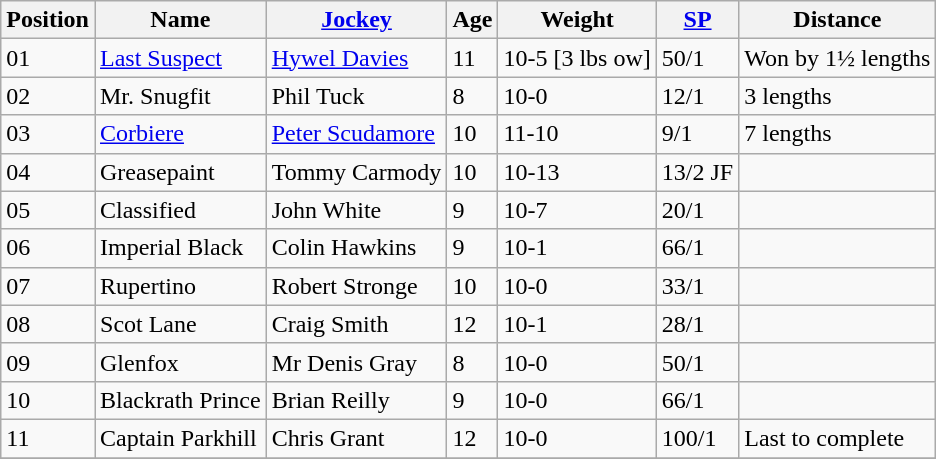<table class="wikitable sortable">
<tr>
<th>Position</th>
<th>Name</th>
<th><a href='#'>Jockey</a></th>
<th>Age</th>
<th>Weight</th>
<th><a href='#'>SP</a></th>
<th>Distance</th>
</tr>
<tr>
<td>01</td>
<td><a href='#'>Last Suspect</a></td>
<td><a href='#'>Hywel Davies</a></td>
<td>11</td>
<td>10-5 [3 lbs ow]</td>
<td>50/1</td>
<td>Won by 1½ lengths</td>
</tr>
<tr>
<td>02</td>
<td>Mr. Snugfit</td>
<td>Phil Tuck</td>
<td>8</td>
<td>10-0</td>
<td>12/1</td>
<td>3 lengths</td>
</tr>
<tr>
<td>03</td>
<td><a href='#'>Corbiere</a></td>
<td><a href='#'>Peter Scudamore</a></td>
<td>10</td>
<td>11-10</td>
<td>9/1</td>
<td>7 lengths</td>
</tr>
<tr>
<td>04</td>
<td>Greasepaint</td>
<td>Tommy Carmody</td>
<td>10</td>
<td>10-13</td>
<td>13/2 JF</td>
<td></td>
</tr>
<tr>
<td>05</td>
<td>Classified</td>
<td>John White</td>
<td>9</td>
<td>10-7</td>
<td>20/1</td>
<td></td>
</tr>
<tr>
<td>06</td>
<td>Imperial Black</td>
<td>Colin Hawkins</td>
<td>9</td>
<td>10-1</td>
<td>66/1</td>
<td></td>
</tr>
<tr>
<td>07</td>
<td>Rupertino</td>
<td>Robert Stronge</td>
<td>10</td>
<td>10-0</td>
<td>33/1</td>
<td></td>
</tr>
<tr>
<td>08</td>
<td>Scot Lane</td>
<td>Craig Smith</td>
<td>12</td>
<td>10-1</td>
<td>28/1</td>
<td></td>
</tr>
<tr>
<td>09</td>
<td>Glenfox</td>
<td>Mr Denis Gray</td>
<td>8</td>
<td>10-0</td>
<td>50/1</td>
<td></td>
</tr>
<tr>
<td>10</td>
<td>Blackrath Prince</td>
<td>Brian Reilly</td>
<td>9</td>
<td>10-0</td>
<td>66/1</td>
<td></td>
</tr>
<tr>
<td>11</td>
<td>Captain Parkhill</td>
<td>Chris Grant</td>
<td>12</td>
<td>10-0</td>
<td>100/1</td>
<td>Last to complete</td>
</tr>
<tr>
</tr>
</table>
